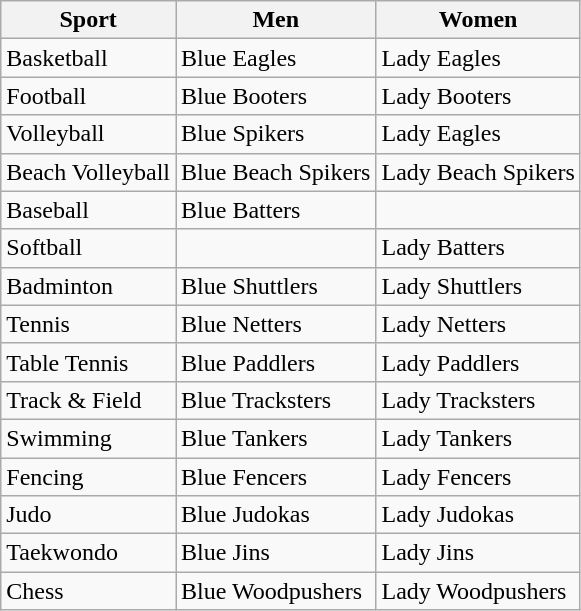<table class="wikitable" style="text-align: left">
<tr>
<th width:140px">Sport</th>
<th width:130px">Men</th>
<th width:130px">Women</th>
</tr>
<tr>
<td>Basketball</td>
<td>Blue Eagles</td>
<td>Lady Eagles</td>
</tr>
<tr>
<td>Football</td>
<td>Blue Booters</td>
<td>Lady Booters</td>
</tr>
<tr>
<td>Volleyball</td>
<td>Blue Spikers</td>
<td>Lady Eagles</td>
</tr>
<tr>
<td>Beach Volleyball</td>
<td>Blue Beach Spikers</td>
<td>Lady Beach Spikers</td>
</tr>
<tr>
<td>Baseball</td>
<td>Blue Batters</td>
<td></td>
</tr>
<tr>
<td>Softball</td>
<td></td>
<td>Lady Batters</td>
</tr>
<tr>
<td>Badminton</td>
<td>Blue Shuttlers</td>
<td>Lady Shuttlers</td>
</tr>
<tr>
<td>Tennis</td>
<td>Blue Netters</td>
<td>Lady Netters</td>
</tr>
<tr>
<td>Table Tennis</td>
<td>Blue Paddlers</td>
<td>Lady Paddlers</td>
</tr>
<tr>
<td>Track & Field</td>
<td>Blue Tracksters</td>
<td>Lady Tracksters</td>
</tr>
<tr>
<td>Swimming</td>
<td>Blue Tankers</td>
<td>Lady Tankers</td>
</tr>
<tr>
<td>Fencing</td>
<td>Blue Fencers</td>
<td>Lady Fencers</td>
</tr>
<tr>
<td>Judo</td>
<td>Blue Judokas</td>
<td>Lady Judokas</td>
</tr>
<tr>
<td>Taekwondo</td>
<td>Blue Jins</td>
<td>Lady Jins</td>
</tr>
<tr>
<td>Chess</td>
<td>Blue Woodpushers</td>
<td>Lady Woodpushers</td>
</tr>
</table>
